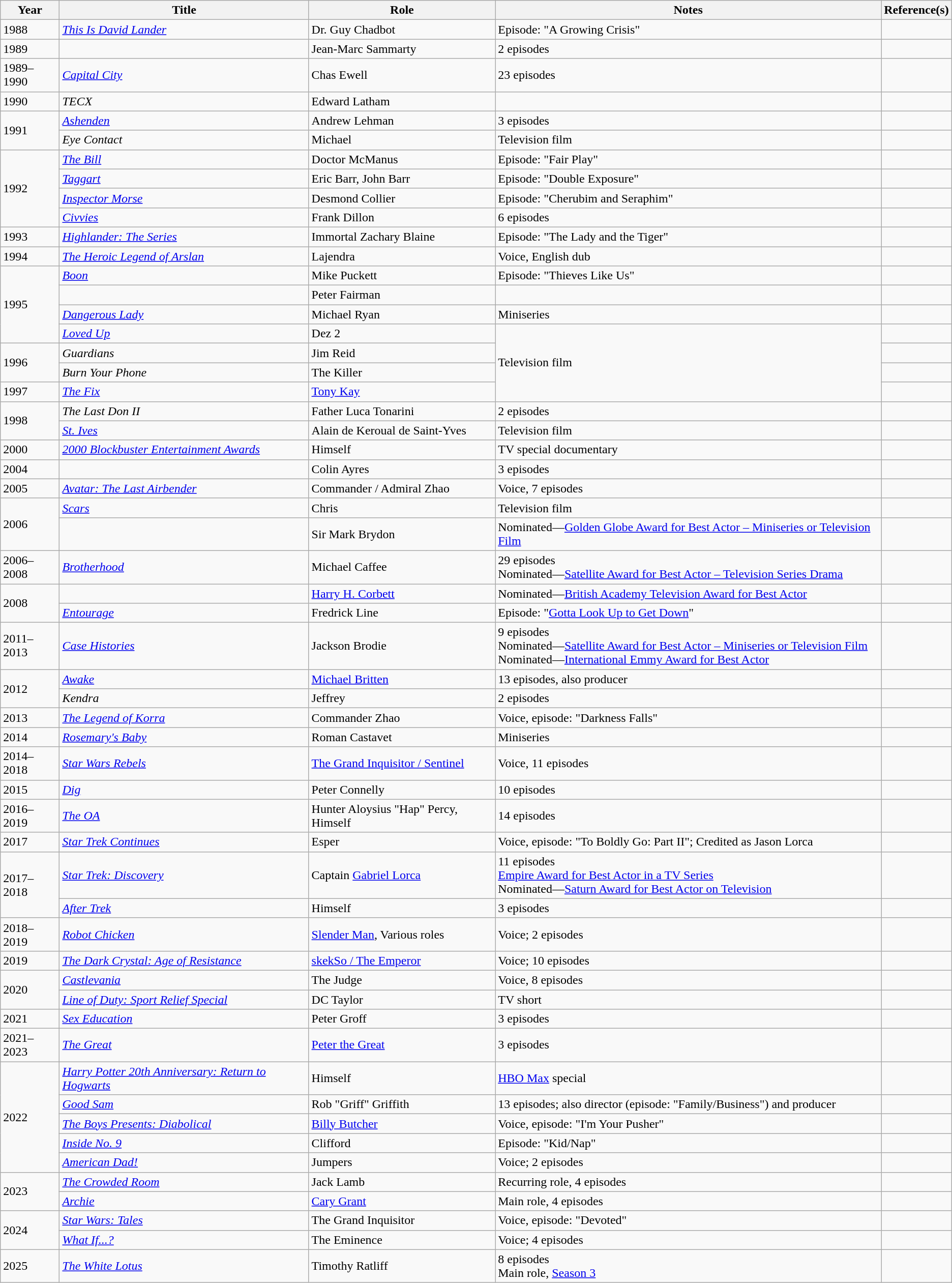<table class="wikitable sortable">
<tr>
<th>Year</th>
<th>Title</th>
<th>Role</th>
<th class="unsortable">Notes</th>
<th class="unsortable">Reference(s)</th>
</tr>
<tr>
<td>1988</td>
<td><em><a href='#'>This Is David Lander</a></em></td>
<td>Dr. Guy Chadbot</td>
<td>Episode: "A Growing Crisis"</td>
<td></td>
</tr>
<tr>
<td>1989</td>
<td><em></em></td>
<td>Jean-Marc Sammarty</td>
<td>2 episodes</td>
<td></td>
</tr>
<tr>
<td>1989–1990</td>
<td><em><a href='#'>Capital City</a></em></td>
<td>Chas Ewell</td>
<td>23 episodes</td>
<td></td>
</tr>
<tr>
<td>1990</td>
<td><em>TECX</em></td>
<td>Edward Latham</td>
<td></td>
<td></td>
</tr>
<tr>
<td rowspan="2">1991</td>
<td><em><a href='#'>Ashenden</a></em></td>
<td>Andrew Lehman</td>
<td>3 episodes</td>
<td></td>
</tr>
<tr>
<td><em>Eye Contact</em></td>
<td>Michael</td>
<td>Television film</td>
<td></td>
</tr>
<tr>
<td rowspan="4">1992</td>
<td data-sort-value="Bill, The"><em><a href='#'>The Bill</a></em></td>
<td>Doctor McManus</td>
<td>Episode: "Fair Play"</td>
<td></td>
</tr>
<tr>
<td><em><a href='#'>Taggart</a></em></td>
<td>Eric Barr, John Barr</td>
<td>Episode: "Double Exposure"</td>
<td></td>
</tr>
<tr>
<td><em><a href='#'>Inspector Morse</a></em></td>
<td>Desmond Collier</td>
<td>Episode: "Cherubim and Seraphim"</td>
<td></td>
</tr>
<tr>
<td><em><a href='#'>Civvies</a></em></td>
<td>Frank Dillon</td>
<td>6 episodes</td>
<td></td>
</tr>
<tr>
<td>1993</td>
<td><em><a href='#'>Highlander: The Series</a></em></td>
<td>Immortal Zachary Blaine</td>
<td>Episode: "The Lady and the Tiger"</td>
<td></td>
</tr>
<tr>
<td>1994</td>
<td data-sort-value="Heroic Legend of Arslan, The"><em><a href='#'>The Heroic Legend of Arslan</a></em></td>
<td>Lajendra</td>
<td>Voice, English dub</td>
<td></td>
</tr>
<tr>
<td rowspan="4">1995</td>
<td><em><a href='#'>Boon</a></em></td>
<td>Mike Puckett</td>
<td>Episode: "Thieves Like Us"</td>
</tr>
<tr>
<td><em></em></td>
<td>Peter Fairman</td>
<td></td>
<td></td>
</tr>
<tr>
<td><em><a href='#'>Dangerous Lady</a></em></td>
<td>Michael Ryan</td>
<td>Miniseries</td>
<td></td>
</tr>
<tr>
<td><em><a href='#'>Loved Up</a></em></td>
<td>Dez 2</td>
<td rowspan="4">Television film</td>
<td></td>
</tr>
<tr>
<td rowspan="2">1996</td>
<td><em>Guardians</em></td>
<td>Jim Reid</td>
<td></td>
</tr>
<tr>
<td><em>Burn Your Phone</em></td>
<td>The Killer</td>
<td></td>
</tr>
<tr>
<td>1997</td>
<td data-sort-value="Fix, The"><em><a href='#'>The Fix</a></em></td>
<td><a href='#'>Tony Kay</a></td>
<td></td>
</tr>
<tr>
<td rowspan="2">1998</td>
<td data-sort-value="Last Don II, The"><em>The Last Don II</em></td>
<td>Father Luca Tonarini</td>
<td>2 episodes</td>
<td></td>
</tr>
<tr>
<td><em><a href='#'>St. Ives</a></em></td>
<td>Alain de Keroual de Saint-Yves</td>
<td>Television film</td>
<td></td>
</tr>
<tr>
<td>2000</td>
<td><em><a href='#'>2000 Blockbuster Entertainment Awards</a></em></td>
<td>Himself</td>
<td>TV special documentary</td>
<td></td>
</tr>
<tr>
<td>2004</td>
<td><em></em></td>
<td>Colin Ayres</td>
<td>3 episodes</td>
<td></td>
</tr>
<tr>
<td>2005</td>
<td><em><a href='#'>Avatar: The Last Airbender</a></em></td>
<td>Commander / Admiral Zhao</td>
<td>Voice, 7 episodes</td>
<td></td>
</tr>
<tr>
<td rowspan="2">2006</td>
<td><em><a href='#'>Scars</a></em></td>
<td>Chris</td>
<td>Television film</td>
<td></td>
</tr>
<tr>
<td><em></em></td>
<td>Sir Mark Brydon</td>
<td>Nominated—<a href='#'>Golden Globe Award for Best Actor – Miniseries or Television Film</a></td>
<td></td>
</tr>
<tr>
<td>2006–2008</td>
<td><em><a href='#'>Brotherhood</a></em></td>
<td>Michael Caffee</td>
<td>29 episodes<br>Nominated—<a href='#'>Satellite Award for Best Actor – Television Series Drama</a></td>
<td></td>
</tr>
<tr>
<td rowspan="2">2008</td>
<td><em></em></td>
<td><a href='#'>Harry H. Corbett</a></td>
<td>Nominated—<a href='#'>British Academy Television Award for Best Actor</a></td>
<td></td>
</tr>
<tr>
<td><em><a href='#'>Entourage</a></em></td>
<td>Fredrick Line</td>
<td>Episode: "<a href='#'>Gotta Look Up to Get Down</a>"</td>
<td></td>
</tr>
<tr>
<td>2011–2013</td>
<td><em><a href='#'>Case Histories</a></em></td>
<td>Jackson Brodie</td>
<td>9 episodes<br>Nominated—<a href='#'>Satellite Award for Best Actor – Miniseries or Television Film</a><br>Nominated—<a href='#'>International Emmy Award for Best Actor</a></td>
<td></td>
</tr>
<tr>
<td rowspan="2">2012</td>
<td><em><a href='#'>Awake</a></em></td>
<td><a href='#'>Michael Britten</a></td>
<td>13 episodes, also producer</td>
<td></td>
</tr>
<tr>
<td><em>Kendra</em></td>
<td>Jeffrey</td>
<td>2 episodes</td>
<td></td>
</tr>
<tr>
<td>2013</td>
<td data-sort-value="Legend of Korra, The"><em><a href='#'>The Legend of Korra</a></em></td>
<td>Commander Zhao</td>
<td>Voice, episode: "Darkness Falls"</td>
<td></td>
</tr>
<tr>
<td>2014</td>
<td><em><a href='#'>Rosemary's Baby</a></em></td>
<td>Roman Castavet</td>
<td>Miniseries</td>
<td></td>
</tr>
<tr>
<td>2014–2018</td>
<td><em><a href='#'>Star Wars Rebels</a></em></td>
<td><a href='#'>The Grand Inquisitor / Sentinel</a></td>
<td>Voice, 11 episodes</td>
<td></td>
</tr>
<tr>
<td>2015</td>
<td><em><a href='#'>Dig</a></em></td>
<td>Peter Connelly</td>
<td>10 episodes</td>
<td></td>
</tr>
<tr>
<td>2016–2019</td>
<td data-sort-value="OA, The"><em><a href='#'>The OA</a></em></td>
<td>Hunter Aloysius "Hap" Percy, Himself</td>
<td>14 episodes</td>
<td></td>
</tr>
<tr>
<td>2017</td>
<td><em><a href='#'>Star Trek Continues</a></em></td>
<td>Esper</td>
<td>Voice, episode: "To Boldly Go: Part II"; Credited as Jason Lorca</td>
<td></td>
</tr>
<tr>
<td rowspan="2">2017–2018</td>
<td><em><a href='#'>Star Trek: Discovery</a></em></td>
<td>Captain <a href='#'>Gabriel Lorca</a></td>
<td>11 episodes<br><a href='#'>Empire Award for Best Actor in a TV Series</a><br>Nominated—<a href='#'>Saturn Award for Best Actor on Television</a></td>
<td></td>
</tr>
<tr>
<td><em><a href='#'>After Trek</a></em></td>
<td>Himself</td>
<td>3 episodes</td>
<td></td>
</tr>
<tr>
<td>2018–2019</td>
<td><em><a href='#'>Robot Chicken</a></em></td>
<td><a href='#'>Slender Man</a>, Various roles</td>
<td>Voice; 2 episodes</td>
<td></td>
</tr>
<tr>
<td>2019</td>
<td data-sort-value="Dark Crystal: Age of Resistance, The"><em><a href='#'>The Dark Crystal: Age of Resistance</a></em></td>
<td><a href='#'>skekSo / The Emperor</a></td>
<td>Voice; 10 episodes</td>
<td></td>
</tr>
<tr>
<td rowspan="2">2020</td>
<td><em><a href='#'>Castlevania</a></em></td>
<td>The Judge</td>
<td>Voice, 8 episodes</td>
<td></td>
</tr>
<tr>
<td><em><a href='#'>Line of Duty: Sport Relief Special</a></em></td>
<td>DC Taylor</td>
<td>TV short</td>
<td></td>
</tr>
<tr>
<td>2021</td>
<td><em><a href='#'>Sex Education</a></em></td>
<td>Peter Groff</td>
<td>3 episodes</td>
<td></td>
</tr>
<tr>
<td>2021–2023</td>
<td data-sort-value="Great, The"><em><a href='#'>The Great</a></em></td>
<td><a href='#'>Peter the Great</a></td>
<td>3 episodes</td>
<td></td>
</tr>
<tr>
<td rowspan="5">2022</td>
<td><em><a href='#'>Harry Potter 20th Anniversary: Return to Hogwarts</a></em></td>
<td>Himself</td>
<td><a href='#'>HBO Max</a> special</td>
<td></td>
</tr>
<tr>
<td><em><a href='#'>Good Sam</a></em></td>
<td>Rob "Griff" Griffith</td>
<td>13 episodes; also director (episode: "Family/Business") and producer</td>
<td></td>
</tr>
<tr>
<td data-sort-value="Boys Presents: Diabolical, The"><em><a href='#'>The Boys Presents: Diabolical</a></em></td>
<td><a href='#'>Billy Butcher</a></td>
<td>Voice, episode: "I'm Your Pusher"</td>
<td></td>
</tr>
<tr>
<td><em><a href='#'>Inside No. 9</a></em></td>
<td>Clifford</td>
<td>Episode: "Kid/Nap"</td>
<td></td>
</tr>
<tr>
<td><em><a href='#'>American Dad!</a></em></td>
<td>Jumpers</td>
<td>Voice; 2 episodes</td>
<td></td>
</tr>
<tr>
<td rowspan="2">2023</td>
<td data-sort-value="Crowded Room, The"><em><a href='#'>The Crowded Room</a></em></td>
<td>Jack Lamb</td>
<td>Recurring role, 4 episodes</td>
<td></td>
</tr>
<tr>
<td><em><a href='#'>Archie</a></em></td>
<td><a href='#'>Cary Grant</a></td>
<td>Main role, 4 episodes</td>
<td></td>
</tr>
<tr>
<td rowspan="2">2024</td>
<td><em><a href='#'>Star Wars: Tales</a></em></td>
<td>The Grand Inquisitor</td>
<td>Voice, episode: "Devoted"</td>
<td></td>
</tr>
<tr>
<td><em><a href='#'>What If...?</a></em></td>
<td>The Eminence</td>
<td>Voice; 4 episodes</td>
<td></td>
</tr>
<tr>
<td>2025</td>
<td data-sort-value="White Lotus, The"><em><a href='#'>The White Lotus</a></em></td>
<td>Timothy Ratliff</td>
<td>8 episodes<br>Main role, <a href='#'>Season 3</a></td>
<td></td>
</tr>
</table>
